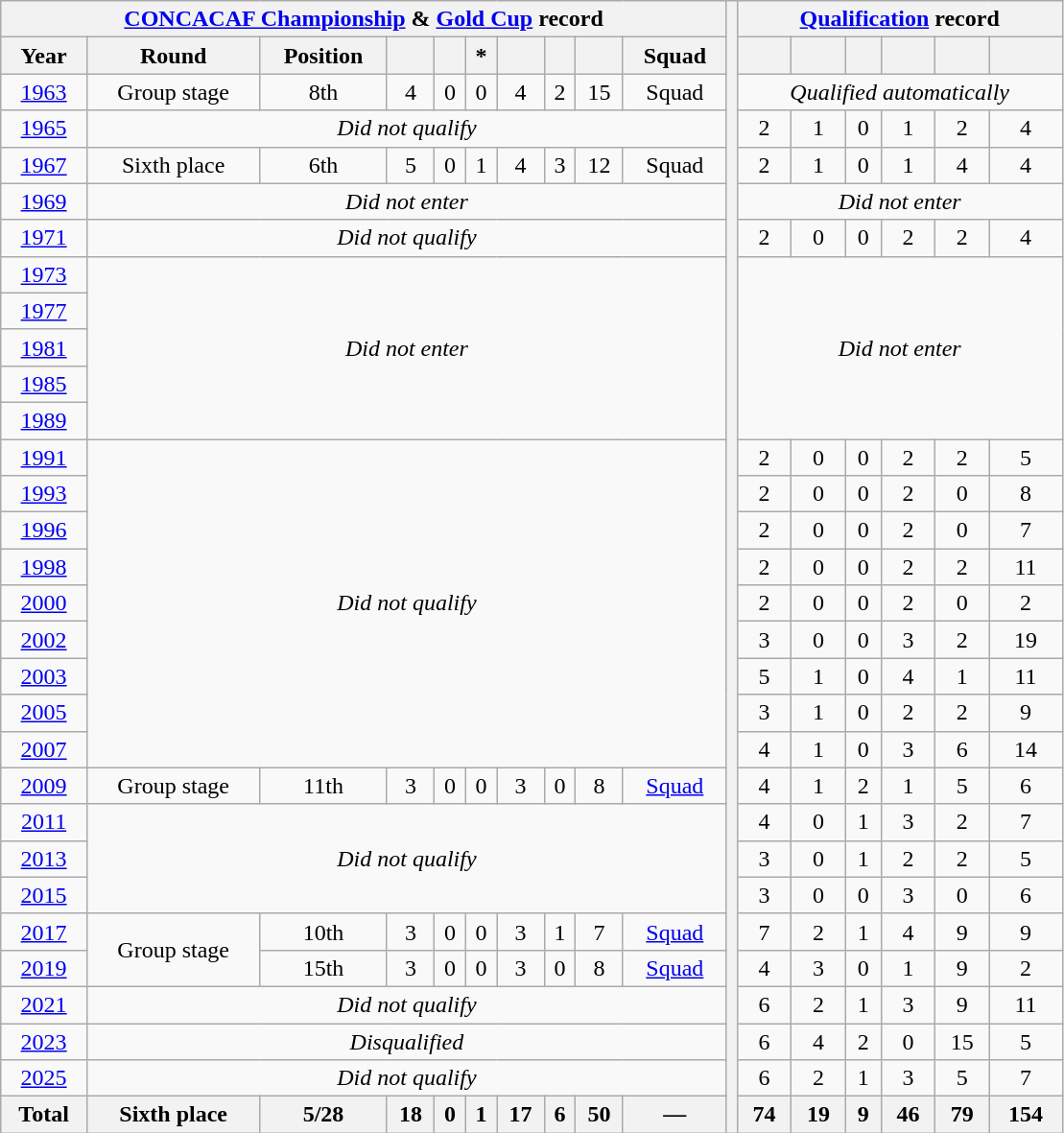<table class="wikitable" style="text-align: center;">
<tr>
<th colspan=10><a href='#'>CONCACAF Championship</a> & <a href='#'>Gold Cup</a> record</th>
<th width=1% rowspan=31></th>
<th colspan=6><a href='#'>Qualification</a> record</th>
</tr>
<tr>
<th>Year</th>
<th>Round</th>
<th>Position</th>
<th></th>
<th></th>
<th>*</th>
<th></th>
<th></th>
<th></th>
<th>Squad</th>
<th></th>
<th></th>
<th></th>
<th></th>
<th></th>
<th></th>
</tr>
<tr>
<td> <a href='#'>1963</a></td>
<td>Group stage</td>
<td>8th</td>
<td>4</td>
<td>0</td>
<td>0</td>
<td>4</td>
<td>2</td>
<td>15</td>
<td>Squad</td>
<td colspan=6><em>Qualified automatically</em></td>
</tr>
<tr>
<td> <a href='#'>1965</a></td>
<td colspan=9><em>Did not qualify</em></td>
<td>2</td>
<td>1</td>
<td>0</td>
<td>1</td>
<td>2</td>
<td>4</td>
</tr>
<tr>
<td> <a href='#'>1967</a></td>
<td>Sixth place</td>
<td>6th</td>
<td>5</td>
<td>0</td>
<td>1</td>
<td>4</td>
<td>3</td>
<td>12</td>
<td>Squad</td>
<td>2</td>
<td>1</td>
<td>0</td>
<td>1</td>
<td>4</td>
<td>4</td>
</tr>
<tr>
<td> <a href='#'>1969</a></td>
<td colspan=9><em>Did not enter</em></td>
<td colspan=6><em>Did not enter</em></td>
</tr>
<tr>
<td> <a href='#'>1971</a></td>
<td colspan=9><em>Did not qualify</em></td>
<td>2</td>
<td>0</td>
<td>0</td>
<td>2</td>
<td>2</td>
<td>4</td>
</tr>
<tr>
<td> <a href='#'>1973</a></td>
<td colspan=9 rowspan=5><em>Did not enter</em></td>
<td colspan=6 rowspan=5><em>Did not enter</em></td>
</tr>
<tr>
<td> <a href='#'>1977</a></td>
</tr>
<tr>
<td> <a href='#'>1981</a></td>
</tr>
<tr>
<td><a href='#'>1985</a></td>
</tr>
<tr>
<td><a href='#'>1989</a></td>
</tr>
<tr>
<td> <a href='#'>1991</a></td>
<td colspan=9 rowspan=9><em>Did not qualify</em></td>
<td>2</td>
<td>0</td>
<td>0</td>
<td>2</td>
<td>2</td>
<td>5</td>
</tr>
<tr>
<td>  <a href='#'>1993</a></td>
<td>2</td>
<td>0</td>
<td>0</td>
<td>2</td>
<td>0</td>
<td>8</td>
</tr>
<tr>
<td> <a href='#'>1996</a></td>
<td>2</td>
<td>0</td>
<td>0</td>
<td>2</td>
<td>0</td>
<td>7</td>
</tr>
<tr>
<td> <a href='#'>1998</a></td>
<td>2</td>
<td>0</td>
<td>0</td>
<td>2</td>
<td>2</td>
<td>11</td>
</tr>
<tr>
<td> <a href='#'>2000</a></td>
<td>2</td>
<td>0</td>
<td>0</td>
<td>2</td>
<td>0</td>
<td>2</td>
</tr>
<tr>
<td> <a href='#'>2002</a></td>
<td>3</td>
<td>0</td>
<td>0</td>
<td>3</td>
<td>2</td>
<td>19</td>
</tr>
<tr>
<td>  <a href='#'>2003</a></td>
<td>5</td>
<td>1</td>
<td>0</td>
<td>4</td>
<td>1</td>
<td>11</td>
</tr>
<tr>
<td> <a href='#'>2005</a></td>
<td>3</td>
<td>1</td>
<td>0</td>
<td>2</td>
<td>2</td>
<td>9</td>
</tr>
<tr>
<td> <a href='#'>2007</a></td>
<td>4</td>
<td>1</td>
<td>0</td>
<td>3</td>
<td>6</td>
<td>14</td>
</tr>
<tr>
<td> <a href='#'>2009</a></td>
<td>Group stage</td>
<td>11th</td>
<td>3</td>
<td>0</td>
<td>0</td>
<td>3</td>
<td>0</td>
<td>8</td>
<td><a href='#'>Squad</a></td>
<td>4</td>
<td>1</td>
<td>2</td>
<td>1</td>
<td>5</td>
<td>6</td>
</tr>
<tr>
<td> <a href='#'>2011</a></td>
<td colspan=9 rowspan=3><em>Did not qualify</em></td>
<td>4</td>
<td>0</td>
<td>1</td>
<td>3</td>
<td>2</td>
<td>7</td>
</tr>
<tr>
<td> <a href='#'>2013</a></td>
<td>3</td>
<td>0</td>
<td>1</td>
<td>2</td>
<td>2</td>
<td>5</td>
</tr>
<tr>
<td>  <a href='#'>2015</a></td>
<td>3</td>
<td>0</td>
<td>0</td>
<td>3</td>
<td>0</td>
<td>6</td>
</tr>
<tr>
<td> <a href='#'>2017</a></td>
<td rowspan=2>Group stage</td>
<td>10th</td>
<td>3</td>
<td>0</td>
<td>0</td>
<td>3</td>
<td>1</td>
<td>7</td>
<td><a href='#'>Squad</a></td>
<td>7</td>
<td>2</td>
<td>1</td>
<td>4</td>
<td>9</td>
<td>9</td>
</tr>
<tr>
<td>   <a href='#'>2019</a></td>
<td>15th</td>
<td>3</td>
<td>0</td>
<td>0</td>
<td>3</td>
<td>0</td>
<td>8</td>
<td><a href='#'>Squad</a></td>
<td>4</td>
<td>3</td>
<td>0</td>
<td>1</td>
<td>9</td>
<td>2</td>
</tr>
<tr>
<td> <a href='#'>2021</a></td>
<td colspan=9><em>Did not qualify</em></td>
<td>6</td>
<td>2</td>
<td>1</td>
<td>3</td>
<td>9</td>
<td>11</td>
</tr>
<tr>
<td>  <a href='#'>2023</a></td>
<td colspan=9><em>Disqualified</em></td>
<td>6</td>
<td>4</td>
<td>2</td>
<td>0</td>
<td>15</td>
<td>5</td>
</tr>
<tr>
<td>  <a href='#'>2025</a></td>
<td colspan=9><em>Did not qualify</em></td>
<td>6</td>
<td>2</td>
<td>1</td>
<td>3</td>
<td>5</td>
<td>7</td>
</tr>
<tr>
<th>Total</th>
<th>Sixth place</th>
<th>5/28</th>
<th>18</th>
<th>0</th>
<th>1</th>
<th>17</th>
<th>6</th>
<th>50</th>
<th>—</th>
<th>74</th>
<th>19</th>
<th>9</th>
<th>46</th>
<th>79</th>
<th>154</th>
</tr>
</table>
